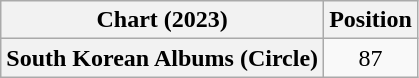<table class="wikitable plainrowheaders" style="text-align:center">
<tr>
<th scope="col">Chart (2023)</th>
<th scope="col">Position</th>
</tr>
<tr>
<th scope="row">South Korean Albums (Circle)</th>
<td>87</td>
</tr>
</table>
